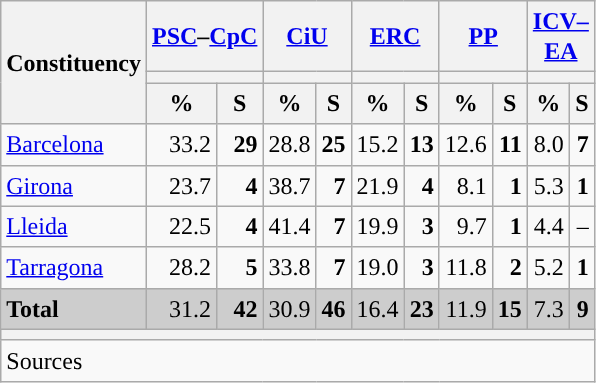<table class="wikitable sortable" style="text-align:right; line-height:20px;">
<tr>
<th rowspan="3">Constituency</th>
<th colspan="2" width="30px" class="unsortable"><a href='#'>PSC</a>–<a href='#'>CpC</a></th>
<th colspan="2" width="30px" class="unsortable"><a href='#'>CiU</a></th>
<th colspan="2" width="30px" class="unsortable"><a href='#'>ERC</a></th>
<th colspan="2" width="30px" class="unsortable"><a href='#'>PP</a></th>
<th colspan="2" width="30px" class="unsortable"><a href='#'>ICV–EA</a></th>
</tr>
<tr>
<th colspan="2" style="background:"></th>
<th colspan="2" style="background:"></th>
<th colspan="2" style="background:"></th>
<th colspan="2" style="background:"></th>
<th colspan="2" style="background:"></th>
</tr>
<tr>
<th data-sort-type="number">%</th>
<th data-sort-type="number">S</th>
<th data-sort-type="number">%</th>
<th data-sort-type="number">S</th>
<th data-sort-type="number">%</th>
<th data-sort-type="number">S</th>
<th data-sort-type="number">%</th>
<th data-sort-type="number">S</th>
<th data-sort-type="number">%</th>
<th data-sort-type="number">S</th>
</tr>
<tr>
<td align="left"><a href='#'>Barcelona</a></td>
<td style="background:">33.2</td>
<td><strong>29</strong></td>
<td>28.8</td>
<td><strong>25</strong></td>
<td>15.2</td>
<td><strong>13</strong></td>
<td>12.6</td>
<td><strong>11</strong></td>
<td>8.0</td>
<td><strong>7</strong></td>
</tr>
<tr>
<td align="left"><a href='#'>Girona</a></td>
<td>23.7</td>
<td><strong>4</strong></td>
<td style="background:">38.7</td>
<td><strong>7</strong></td>
<td>21.9</td>
<td><strong>4</strong></td>
<td>8.1</td>
<td><strong>1</strong></td>
<td>5.3</td>
<td><strong>1</strong></td>
</tr>
<tr>
<td align="left"><a href='#'>Lleida</a></td>
<td>22.5</td>
<td><strong>4</strong></td>
<td style="background:">41.4</td>
<td><strong>7</strong></td>
<td>19.9</td>
<td><strong>3</strong></td>
<td>9.7</td>
<td><strong>1</strong></td>
<td>4.4</td>
<td>–</td>
</tr>
<tr>
<td align="left"><a href='#'>Tarragona</a></td>
<td>28.2</td>
<td><strong>5</strong></td>
<td style="background:">33.8</td>
<td><strong>7</strong></td>
<td>19.0</td>
<td><strong>3</strong></td>
<td>11.8</td>
<td><strong>2</strong></td>
<td>5.2</td>
<td><strong>1</strong></td>
</tr>
<tr style="background:#CDCDCD;">
<td align="left"><strong>Total</strong></td>
<td style="background:">31.2</td>
<td><strong>42</strong></td>
<td>30.9</td>
<td><strong>46</strong></td>
<td>16.4</td>
<td><strong>23</strong></td>
<td>11.9</td>
<td><strong>15</strong></td>
<td>7.3</td>
<td><strong>9</strong></td>
</tr>
<tr>
<th colspan="11"></th>
</tr>
<tr>
<th style="text-align:left; font-weight:normal; background:#F9F9F9" colspan="11">Sources</th>
</tr>
</table>
